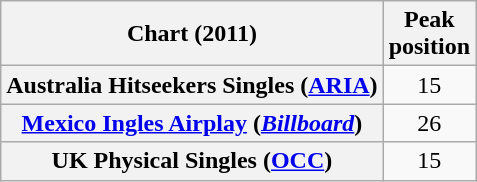<table class="wikitable sortable plainrowheaders" style="text-align:center">
<tr>
<th scope="col">Chart (2011)</th>
<th scope="col">Peak<br>position</th>
</tr>
<tr>
<th scope="row">Australia Hitseekers Singles (<a href='#'>ARIA</a>)</th>
<td>15</td>
</tr>
<tr>
<th scope="row"><a href='#'>Mexico Ingles Airplay</a> (<em><a href='#'>Billboard</a></em>)</th>
<td>26</td>
</tr>
<tr>
<th scope="row">UK Physical Singles (<a href='#'>OCC</a>)</th>
<td>15</td>
</tr>
</table>
